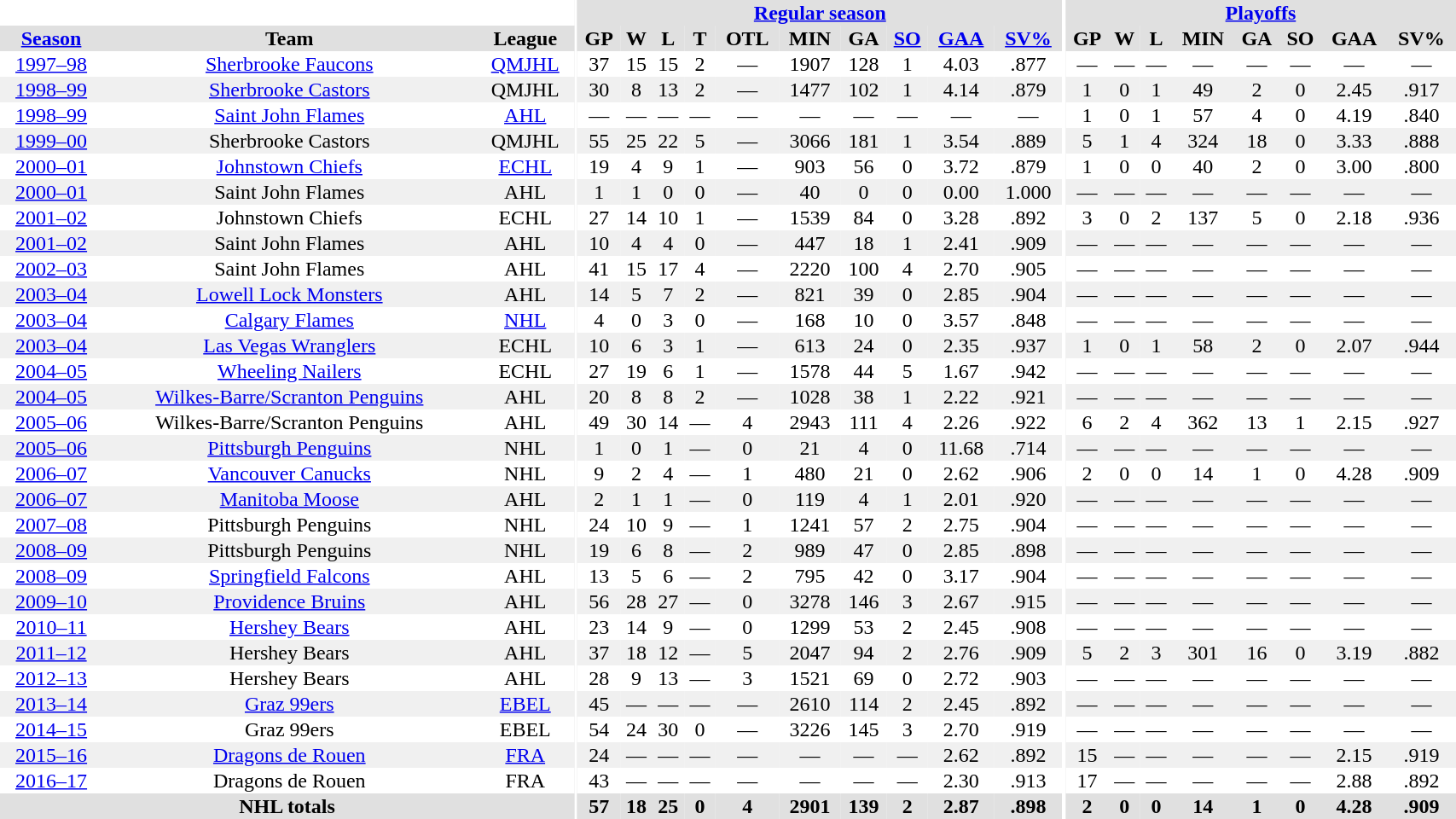<table border="0" cellpadding="1" cellspacing="0" style="width:90%; text-align:center;">
<tr bgcolor="#e0e0e0">
<th colspan="3" bgcolor="#ffffff"></th>
<th rowspan="99" bgcolor="#ffffff"></th>
<th colspan="10" bgcolor="#e0e0e0"><a href='#'>Regular season</a></th>
<th rowspan="99" bgcolor="#ffffff"></th>
<th colspan="8" bgcolor="#e0e0e0"><a href='#'>Playoffs</a></th>
</tr>
<tr bgcolor="#e0e0e0">
<th><a href='#'>Season</a></th>
<th>Team</th>
<th>League</th>
<th>GP</th>
<th>W</th>
<th>L</th>
<th>T</th>
<th>OTL</th>
<th>MIN</th>
<th>GA</th>
<th><a href='#'>SO</a></th>
<th><a href='#'>GAA</a></th>
<th><a href='#'>SV%</a></th>
<th>GP</th>
<th>W</th>
<th>L</th>
<th>MIN</th>
<th>GA</th>
<th>SO</th>
<th>GAA</th>
<th>SV%</th>
</tr>
<tr>
<td><a href='#'>1997–98</a></td>
<td><a href='#'>Sherbrooke Faucons</a></td>
<td><a href='#'>QMJHL</a></td>
<td>37</td>
<td>15</td>
<td>15</td>
<td>2</td>
<td>—</td>
<td>1907</td>
<td>128</td>
<td>1</td>
<td>4.03</td>
<td>.877</td>
<td>—</td>
<td>—</td>
<td>—</td>
<td>—</td>
<td>—</td>
<td>—</td>
<td>—</td>
<td>—</td>
</tr>
<tr bgcolor="#f0f0f0">
<td><a href='#'>1998–99</a></td>
<td><a href='#'>Sherbrooke Castors</a></td>
<td>QMJHL</td>
<td>30</td>
<td>8</td>
<td>13</td>
<td>2</td>
<td>—</td>
<td>1477</td>
<td>102</td>
<td>1</td>
<td>4.14</td>
<td>.879</td>
<td>1</td>
<td>0</td>
<td>1</td>
<td>49</td>
<td>2</td>
<td>0</td>
<td>2.45</td>
<td>.917</td>
</tr>
<tr>
<td><a href='#'>1998–99</a></td>
<td><a href='#'>Saint John Flames</a></td>
<td><a href='#'>AHL</a></td>
<td>—</td>
<td>—</td>
<td>—</td>
<td>—</td>
<td>—</td>
<td>—</td>
<td>—</td>
<td>—</td>
<td>—</td>
<td>—</td>
<td>1</td>
<td>0</td>
<td>1</td>
<td>57</td>
<td>4</td>
<td>0</td>
<td>4.19</td>
<td>.840</td>
</tr>
<tr bgcolor="#f0f0f0">
<td><a href='#'>1999–00</a></td>
<td>Sherbrooke Castors</td>
<td>QMJHL</td>
<td>55</td>
<td>25</td>
<td>22</td>
<td>5</td>
<td>—</td>
<td>3066</td>
<td>181</td>
<td>1</td>
<td>3.54</td>
<td>.889</td>
<td>5</td>
<td>1</td>
<td>4</td>
<td>324</td>
<td>18</td>
<td>0</td>
<td>3.33</td>
<td>.888</td>
</tr>
<tr>
<td><a href='#'>2000–01</a></td>
<td><a href='#'>Johnstown Chiefs</a></td>
<td><a href='#'>ECHL</a></td>
<td>19</td>
<td>4</td>
<td>9</td>
<td>1</td>
<td>—</td>
<td>903</td>
<td>56</td>
<td>0</td>
<td>3.72</td>
<td>.879</td>
<td>1</td>
<td>0</td>
<td>0</td>
<td>40</td>
<td>2</td>
<td>0</td>
<td>3.00</td>
<td>.800</td>
</tr>
<tr bgcolor="#f0f0f0">
<td><a href='#'>2000–01</a></td>
<td>Saint John Flames</td>
<td>AHL</td>
<td>1</td>
<td>1</td>
<td>0</td>
<td>0</td>
<td>—</td>
<td>40</td>
<td>0</td>
<td>0</td>
<td>0.00</td>
<td>1.000</td>
<td>—</td>
<td>—</td>
<td>—</td>
<td>—</td>
<td>—</td>
<td>—</td>
<td>—</td>
<td>—</td>
</tr>
<tr>
<td><a href='#'>2001–02</a></td>
<td>Johnstown Chiefs</td>
<td>ECHL</td>
<td>27</td>
<td>14</td>
<td>10</td>
<td>1</td>
<td>—</td>
<td>1539</td>
<td>84</td>
<td>0</td>
<td>3.28</td>
<td>.892</td>
<td>3</td>
<td>0</td>
<td>2</td>
<td>137</td>
<td>5</td>
<td>0</td>
<td>2.18</td>
<td>.936</td>
</tr>
<tr bgcolor="#f0f0f0">
<td><a href='#'>2001–02</a></td>
<td>Saint John Flames</td>
<td>AHL</td>
<td>10</td>
<td>4</td>
<td>4</td>
<td>0</td>
<td>—</td>
<td>447</td>
<td>18</td>
<td>1</td>
<td>2.41</td>
<td>.909</td>
<td>—</td>
<td>—</td>
<td>—</td>
<td>—</td>
<td>—</td>
<td>—</td>
<td>—</td>
<td>—</td>
</tr>
<tr>
<td><a href='#'>2002–03</a></td>
<td>Saint John Flames</td>
<td>AHL</td>
<td>41</td>
<td>15</td>
<td>17</td>
<td>4</td>
<td>—</td>
<td>2220</td>
<td>100</td>
<td>4</td>
<td>2.70</td>
<td>.905</td>
<td>—</td>
<td>—</td>
<td>—</td>
<td>—</td>
<td>—</td>
<td>—</td>
<td>—</td>
<td>—</td>
</tr>
<tr bgcolor="#f0f0f0">
<td><a href='#'>2003–04</a></td>
<td><a href='#'>Lowell Lock Monsters</a></td>
<td>AHL</td>
<td>14</td>
<td>5</td>
<td>7</td>
<td>2</td>
<td>—</td>
<td>821</td>
<td>39</td>
<td>0</td>
<td>2.85</td>
<td>.904</td>
<td>—</td>
<td>—</td>
<td>—</td>
<td>—</td>
<td>—</td>
<td>—</td>
<td>—</td>
<td>—</td>
</tr>
<tr>
<td><a href='#'>2003–04</a></td>
<td><a href='#'>Calgary Flames</a></td>
<td><a href='#'>NHL</a></td>
<td>4</td>
<td>0</td>
<td>3</td>
<td>0</td>
<td>—</td>
<td>168</td>
<td>10</td>
<td>0</td>
<td>3.57</td>
<td>.848</td>
<td>—</td>
<td>—</td>
<td>—</td>
<td>—</td>
<td>—</td>
<td>—</td>
<td>—</td>
<td>—</td>
</tr>
<tr bgcolor="#f0f0f0">
<td><a href='#'>2003–04</a></td>
<td><a href='#'>Las Vegas Wranglers</a></td>
<td>ECHL</td>
<td>10</td>
<td>6</td>
<td>3</td>
<td>1</td>
<td>—</td>
<td>613</td>
<td>24</td>
<td>0</td>
<td>2.35</td>
<td>.937</td>
<td>1</td>
<td>0</td>
<td>1</td>
<td>58</td>
<td>2</td>
<td>0</td>
<td>2.07</td>
<td>.944</td>
</tr>
<tr>
<td><a href='#'>2004–05</a></td>
<td><a href='#'>Wheeling Nailers</a></td>
<td>ECHL</td>
<td>27</td>
<td>19</td>
<td>6</td>
<td>1</td>
<td>—</td>
<td>1578</td>
<td>44</td>
<td>5</td>
<td>1.67</td>
<td>.942</td>
<td>—</td>
<td>—</td>
<td>—</td>
<td>—</td>
<td>—</td>
<td>—</td>
<td>—</td>
<td>—</td>
</tr>
<tr bgcolor="#f0f0f0">
<td><a href='#'>2004–05</a></td>
<td><a href='#'>Wilkes-Barre/Scranton Penguins</a></td>
<td>AHL</td>
<td>20</td>
<td>8</td>
<td>8</td>
<td>2</td>
<td>—</td>
<td>1028</td>
<td>38</td>
<td>1</td>
<td>2.22</td>
<td>.921</td>
<td>—</td>
<td>—</td>
<td>—</td>
<td>—</td>
<td>—</td>
<td>—</td>
<td>—</td>
<td>—</td>
</tr>
<tr>
<td><a href='#'>2005–06</a></td>
<td>Wilkes-Barre/Scranton Penguins</td>
<td>AHL</td>
<td>49</td>
<td>30</td>
<td>14</td>
<td>—</td>
<td>4</td>
<td>2943</td>
<td>111</td>
<td>4</td>
<td>2.26</td>
<td>.922</td>
<td>6</td>
<td>2</td>
<td>4</td>
<td>362</td>
<td>13</td>
<td>1</td>
<td>2.15</td>
<td>.927</td>
</tr>
<tr bgcolor="#f0f0f0">
<td><a href='#'>2005–06</a></td>
<td><a href='#'>Pittsburgh Penguins</a></td>
<td>NHL</td>
<td>1</td>
<td>0</td>
<td>1</td>
<td>—</td>
<td>0</td>
<td>21</td>
<td>4</td>
<td>0</td>
<td>11.68</td>
<td>.714</td>
<td>—</td>
<td>—</td>
<td>—</td>
<td>—</td>
<td>—</td>
<td>—</td>
<td>—</td>
<td>—</td>
</tr>
<tr>
<td><a href='#'>2006–07</a></td>
<td><a href='#'>Vancouver Canucks</a></td>
<td>NHL</td>
<td>9</td>
<td>2</td>
<td>4</td>
<td>—</td>
<td>1</td>
<td>480</td>
<td>21</td>
<td>0</td>
<td>2.62</td>
<td>.906</td>
<td>2</td>
<td>0</td>
<td>0</td>
<td>14</td>
<td>1</td>
<td>0</td>
<td>4.28</td>
<td>.909</td>
</tr>
<tr bgcolor="#f0f0f0">
<td><a href='#'>2006–07</a></td>
<td><a href='#'>Manitoba Moose</a></td>
<td>AHL</td>
<td>2</td>
<td>1</td>
<td>1</td>
<td>—</td>
<td>0</td>
<td>119</td>
<td>4</td>
<td>1</td>
<td>2.01</td>
<td>.920</td>
<td>—</td>
<td>—</td>
<td>—</td>
<td>—</td>
<td>—</td>
<td>—</td>
<td>—</td>
<td>—</td>
</tr>
<tr>
<td><a href='#'>2007–08</a></td>
<td>Pittsburgh Penguins</td>
<td>NHL</td>
<td>24</td>
<td>10</td>
<td>9</td>
<td>—</td>
<td>1</td>
<td>1241</td>
<td>57</td>
<td>2</td>
<td>2.75</td>
<td>.904</td>
<td>—</td>
<td>—</td>
<td>—</td>
<td>—</td>
<td>—</td>
<td>—</td>
<td>—</td>
<td>—</td>
</tr>
<tr bgcolor="#f0f0f0">
<td><a href='#'>2008–09</a></td>
<td>Pittsburgh Penguins</td>
<td>NHL</td>
<td>19</td>
<td>6</td>
<td>8</td>
<td>—</td>
<td>2</td>
<td>989</td>
<td>47</td>
<td>0</td>
<td>2.85</td>
<td>.898</td>
<td>—</td>
<td>—</td>
<td>—</td>
<td>—</td>
<td>—</td>
<td>—</td>
<td>—</td>
<td>—</td>
</tr>
<tr>
<td><a href='#'>2008–09</a></td>
<td><a href='#'>Springfield Falcons</a></td>
<td>AHL</td>
<td>13</td>
<td>5</td>
<td>6</td>
<td>—</td>
<td>2</td>
<td>795</td>
<td>42</td>
<td>0</td>
<td>3.17</td>
<td>.904</td>
<td>—</td>
<td>—</td>
<td>—</td>
<td>—</td>
<td>—</td>
<td>—</td>
<td>—</td>
<td>—</td>
</tr>
<tr bgcolor="#f0f0f0">
<td><a href='#'>2009–10</a></td>
<td><a href='#'>Providence Bruins</a></td>
<td>AHL</td>
<td>56</td>
<td>28</td>
<td>27</td>
<td>—</td>
<td>0</td>
<td>3278</td>
<td>146</td>
<td>3</td>
<td>2.67</td>
<td>.915</td>
<td>—</td>
<td>—</td>
<td>—</td>
<td>—</td>
<td>—</td>
<td>—</td>
<td>—</td>
<td>—</td>
</tr>
<tr>
<td><a href='#'>2010–11</a></td>
<td><a href='#'>Hershey Bears</a></td>
<td>AHL</td>
<td>23</td>
<td>14</td>
<td>9</td>
<td>—</td>
<td>0</td>
<td>1299</td>
<td>53</td>
<td>2</td>
<td>2.45</td>
<td>.908</td>
<td>—</td>
<td>—</td>
<td>—</td>
<td>—</td>
<td>—</td>
<td>—</td>
<td>—</td>
<td>—</td>
</tr>
<tr bgcolor="#f0f0f0">
<td><a href='#'>2011–12</a></td>
<td>Hershey Bears</td>
<td>AHL</td>
<td>37</td>
<td>18</td>
<td>12</td>
<td>—</td>
<td>5</td>
<td>2047</td>
<td>94</td>
<td>2</td>
<td>2.76</td>
<td>.909</td>
<td>5</td>
<td>2</td>
<td>3</td>
<td>301</td>
<td>16</td>
<td>0</td>
<td>3.19</td>
<td>.882</td>
</tr>
<tr>
<td><a href='#'>2012–13</a></td>
<td>Hershey Bears</td>
<td>AHL</td>
<td>28</td>
<td>9</td>
<td>13</td>
<td>—</td>
<td>3</td>
<td>1521</td>
<td>69</td>
<td>0</td>
<td>2.72</td>
<td>.903</td>
<td>—</td>
<td>—</td>
<td>—</td>
<td>—</td>
<td>—</td>
<td>—</td>
<td>—</td>
<td>—</td>
</tr>
<tr bgcolor="#f0f0f0">
<td><a href='#'>2013–14</a></td>
<td><a href='#'>Graz 99ers</a></td>
<td><a href='#'>EBEL</a></td>
<td>45</td>
<td>—</td>
<td>—</td>
<td>—</td>
<td>—</td>
<td>2610</td>
<td>114</td>
<td>2</td>
<td>2.45</td>
<td>.892</td>
<td>—</td>
<td>—</td>
<td>—</td>
<td>—</td>
<td>—</td>
<td>—</td>
<td>—</td>
<td>—</td>
</tr>
<tr>
<td><a href='#'>2014–15</a></td>
<td>Graz 99ers</td>
<td>EBEL</td>
<td>54</td>
<td>24</td>
<td>30</td>
<td>0</td>
<td>—</td>
<td>3226</td>
<td>145</td>
<td>3</td>
<td>2.70</td>
<td>.919</td>
<td>—</td>
<td>—</td>
<td>—</td>
<td>—</td>
<td>—</td>
<td>—</td>
<td>—</td>
<td>—</td>
</tr>
<tr bgcolor="#f0f0f0">
<td><a href='#'>2015–16</a></td>
<td><a href='#'>Dragons de Rouen</a></td>
<td><a href='#'>FRA</a></td>
<td>24</td>
<td>—</td>
<td>—</td>
<td>—</td>
<td>—</td>
<td>—</td>
<td>—</td>
<td>—</td>
<td>2.62</td>
<td>.892</td>
<td>15</td>
<td>—</td>
<td>—</td>
<td>—</td>
<td>—</td>
<td>—</td>
<td>2.15</td>
<td>.919</td>
</tr>
<tr>
<td><a href='#'>2016–17</a></td>
<td>Dragons de Rouen</td>
<td>FRA</td>
<td>43</td>
<td>—</td>
<td>—</td>
<td>—</td>
<td>—</td>
<td>—</td>
<td>—</td>
<td>—</td>
<td>2.30</td>
<td>.913</td>
<td>17</td>
<td>—</td>
<td>—</td>
<td>—</td>
<td>—</td>
<td>—</td>
<td>2.88</td>
<td>.892</td>
</tr>
<tr bgcolor="#e0e0e0">
<th colspan=3>NHL totals</th>
<th>57</th>
<th>18</th>
<th>25</th>
<th>0</th>
<th>4</th>
<th>2901</th>
<th>139</th>
<th>2</th>
<th>2.87</th>
<th>.898</th>
<th>2</th>
<th>0</th>
<th>0</th>
<th>14</th>
<th>1</th>
<th>0</th>
<th>4.28</th>
<th>.909</th>
</tr>
</table>
